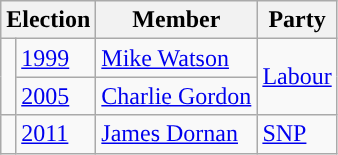<table class="wikitable">
<tr>
<th colspan="2">Election</th>
<th>Member</th>
<th>Party</th>
</tr>
<tr>
<td rowspan="2" style="background-color: "></td>
<td><a href='#'>1999</a></td>
<td><a href='#'>Mike Watson</a></td>
<td rowspan="2"><a href='#'>Labour</a></td>
</tr>
<tr>
<td><a href='#'>2005</a></td>
<td><a href='#'>Charlie Gordon</a></td>
</tr>
<tr>
<td style="background-color: "></td>
<td><a href='#'>2011</a></td>
<td><a href='#'>James Dornan</a></td>
<td><a href='#'>SNP</a></td>
</tr>
</table>
